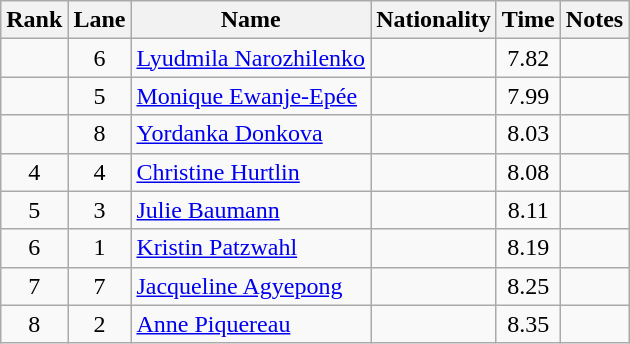<table class="wikitable sortable" style="text-align:center">
<tr>
<th>Rank</th>
<th>Lane</th>
<th>Name</th>
<th>Nationality</th>
<th>Time</th>
<th>Notes</th>
</tr>
<tr>
<td></td>
<td>6</td>
<td align="left"><a href='#'>Lyudmila Narozhilenko</a></td>
<td align=left></td>
<td>7.82</td>
<td></td>
</tr>
<tr>
<td></td>
<td>5</td>
<td align="left"><a href='#'>Monique Ewanje-Epée</a></td>
<td align=left></td>
<td>7.99</td>
<td></td>
</tr>
<tr>
<td></td>
<td>8</td>
<td align="left"><a href='#'>Yordanka Donkova</a></td>
<td align=left></td>
<td>8.03</td>
<td></td>
</tr>
<tr>
<td>4</td>
<td>4</td>
<td align="left"><a href='#'>Christine Hurtlin</a></td>
<td align=left></td>
<td>8.08</td>
<td></td>
</tr>
<tr>
<td>5</td>
<td>3</td>
<td align="left"><a href='#'>Julie Baumann</a></td>
<td align=left></td>
<td>8.11</td>
<td></td>
</tr>
<tr>
<td>6</td>
<td>1</td>
<td align="left"><a href='#'>Kristin Patzwahl</a></td>
<td align=left></td>
<td>8.19</td>
<td></td>
</tr>
<tr>
<td>7</td>
<td>7</td>
<td align="left"><a href='#'>Jacqueline Agyepong</a></td>
<td align=left></td>
<td>8.25</td>
<td></td>
</tr>
<tr>
<td>8</td>
<td>2</td>
<td align="left"><a href='#'>Anne Piquereau</a></td>
<td align=left></td>
<td>8.35</td>
<td></td>
</tr>
</table>
